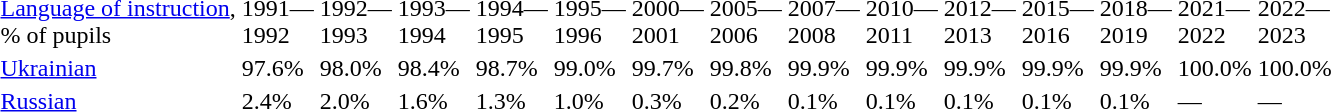<table class="standard">
<tr>
<td><a href='#'>Language of instruction</a>, <br>% of pupils</td>
<td>1991—<br>1992</td>
<td>1992—<br>1993</td>
<td>1993—<br>1994</td>
<td>1994—<br>1995</td>
<td>1995—<br>1996</td>
<td>2000—<br>2001</td>
<td>2005—<br>2006</td>
<td>2007—<br>2008</td>
<td>2010—<br>2011</td>
<td>2012—<br>2013</td>
<td>2015—<br>2016</td>
<td>2018—<br>2019</td>
<td>2021—<br>2022</td>
<td>2022—<br>2023</td>
</tr>
<tr>
<td><a href='#'>Ukrainian</a></td>
<td>97.6%</td>
<td>98.0%</td>
<td>98.4%</td>
<td>98.7%</td>
<td>99.0%</td>
<td>99.7%</td>
<td>99.8%</td>
<td>99.9%</td>
<td>99.9%</td>
<td>99.9%</td>
<td>99.9%</td>
<td>99.9%</td>
<td>100.0%</td>
<td>100.0%</td>
</tr>
<tr>
<td><a href='#'>Russian</a></td>
<td>2.4%</td>
<td>2.0%</td>
<td>1.6%</td>
<td>1.3%</td>
<td>1.0%</td>
<td>0.3%</td>
<td>0.2%</td>
<td>0.1%</td>
<td>0.1%</td>
<td>0.1%</td>
<td>0.1%</td>
<td>0.1%</td>
<td>—</td>
<td>—</td>
</tr>
<tr>
</tr>
</table>
